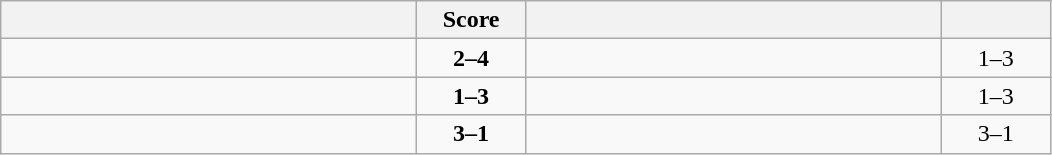<table class="wikitable" style="text-align: center; ">
<tr>
<th align="right" width="270"></th>
<th width="65">Score</th>
<th align="left" width="270"></th>
<th width="65"></th>
</tr>
<tr>
<td align="left"></td>
<td><strong>2–4</strong></td>
<td align="left"><strong></strong></td>
<td>1–3 <strong></strong></td>
</tr>
<tr>
<td align="left"></td>
<td><strong>1–3</strong></td>
<td align="left"><strong></strong></td>
<td>1–3 <strong></strong></td>
</tr>
<tr>
<td align="left"><strong></strong></td>
<td><strong>3–1</strong></td>
<td align="left"></td>
<td>3–1 <strong></strong></td>
</tr>
</table>
